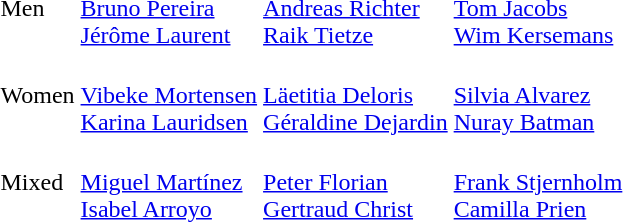<table>
<tr>
<td>Men<br></td>
<td><br><a href='#'>Bruno Pereira</a><br><a href='#'>Jérôme Laurent</a></td>
<td><br><a href='#'>Andreas Richter</a><br><a href='#'>Raik Tietze</a></td>
<td><br><a href='#'>Tom Jacobs</a><br><a href='#'>Wim Kersemans</a></td>
</tr>
<tr>
<td>Women<br></td>
<td><br><a href='#'>Vibeke Mortensen</a><br><a href='#'>Karina Lauridsen</a></td>
<td><br><a href='#'>Läetitia Deloris</a><br><a href='#'>Géraldine Dejardin</a></td>
<td><br><a href='#'>Silvia Alvarez</a><br><a href='#'>Nuray Batman</a></td>
</tr>
<tr>
<td>Mixed<br></td>
<td><br><a href='#'>Miguel Martínez</a><br><a href='#'>Isabel Arroyo</a></td>
<td><br><a href='#'>Peter Florian</a><br><a href='#'>Gertraud Christ</a></td>
<td><br><a href='#'>Frank Stjernholm</a><br><a href='#'>Camilla Prien</a></td>
</tr>
</table>
